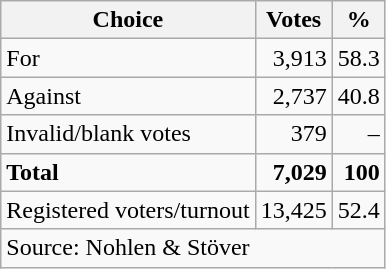<table class=wikitable style=text-align:right>
<tr>
<th>Choice</th>
<th>Votes</th>
<th>%</th>
</tr>
<tr>
<td align=left>For</td>
<td>3,913</td>
<td>58.3</td>
</tr>
<tr>
<td align=left>Against</td>
<td>2,737</td>
<td>40.8</td>
</tr>
<tr>
<td align=left>Invalid/blank votes</td>
<td>379</td>
<td>–</td>
</tr>
<tr>
<td align=left><strong>Total</strong></td>
<td><strong>7,029</strong></td>
<td><strong>100</strong></td>
</tr>
<tr>
<td align=left>Registered voters/turnout</td>
<td>13,425</td>
<td>52.4</td>
</tr>
<tr>
<td align=left colspan=3>Source: Nohlen & Stöver</td>
</tr>
</table>
